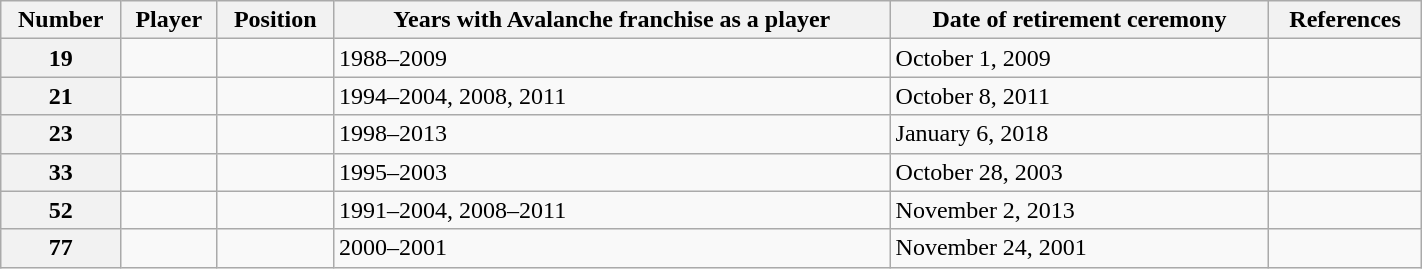<table class="wikitable sortable" width="75%">
<tr>
<th scope="col">Number</th>
<th scope="col">Player</th>
<th scope="col">Position</th>
<th scope="col">Years with Avalanche franchise as a player</th>
<th scope="col">Date of retirement ceremony</th>
<th scope="col" class="unsortable">References</th>
</tr>
<tr>
<th scope="row">19</th>
<td></td>
<td></td>
<td>1988–2009</td>
<td>October 1, 2009</td>
<td></td>
</tr>
<tr>
<th scope="row">21</th>
<td></td>
<td></td>
<td>1994–2004, 2008, 2011</td>
<td>October 8, 2011</td>
<td></td>
</tr>
<tr>
<th scope="row">23</th>
<td></td>
<td></td>
<td>1998–2013</td>
<td>January 6, 2018</td>
<td></td>
</tr>
<tr>
<th scope="row">33</th>
<td></td>
<td></td>
<td>1995–2003</td>
<td>October 28, 2003</td>
<td></td>
</tr>
<tr>
<th scope="row">52</th>
<td></td>
<td></td>
<td>1991–2004, 2008–2011</td>
<td>November 2, 2013</td>
<td></td>
</tr>
<tr>
<th scope="row">77</th>
<td></td>
<td></td>
<td>2000–2001</td>
<td>November 24, 2001</td>
<td></td>
</tr>
</table>
